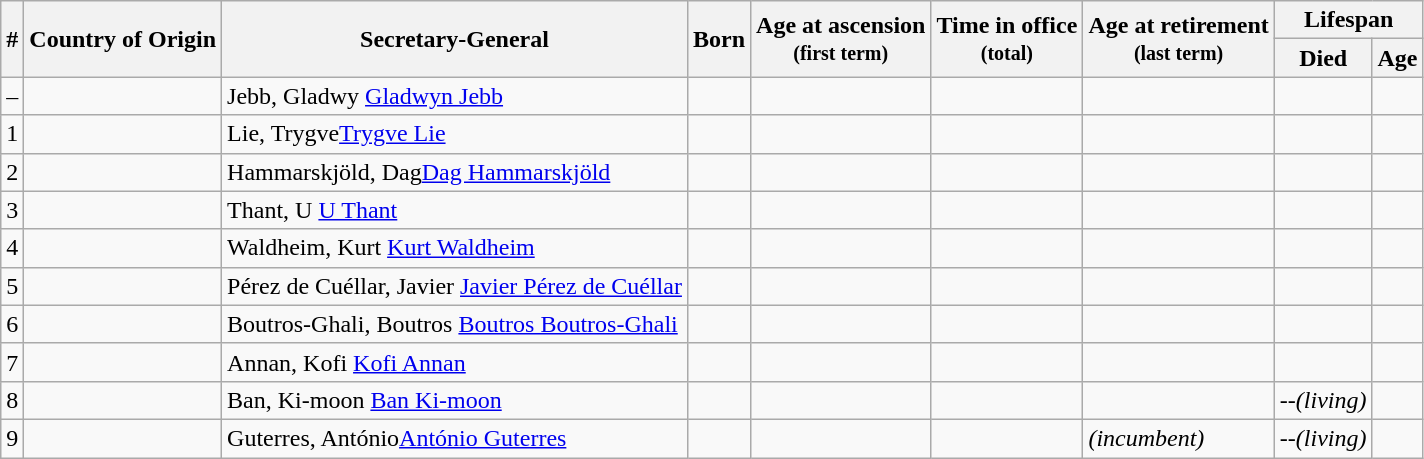<table class="wikitable sortable">
<tr>
<th rowspan=2>#</th>
<th rowspan="2">Country of Origin</th>
<th rowspan="2">Secretary-General</th>
<th rowspan=2>Born</th>
<th rowspan=2>Age at ascension<br><small>(first term)</small></th>
<th rowspan=2>Time in office<br><small>(total)</small></th>
<th rowspan=2>Age at retirement<br><small>(last term)</small></th>
<th colspan=2>Lifespan</th>
</tr>
<tr>
<th>Died</th>
<th>Age</th>
</tr>
<tr>
<td align="center">–</td>
<td></td>
<td><span>Jebb, Gladwy</span> <a href='#'>Gladwyn Jebb</a></td>
<td></td>
<td><br></td>
<td></td>
<td><br></td>
<td></td>
<td></td>
</tr>
<tr>
<td align="center">1</td>
<td></td>
<td><span>Lie, Trygve</span><a href='#'>Trygve Lie</a></td>
<td></td>
<td><br></td>
<td></td>
<td><br></td>
<td></td>
<td></td>
</tr>
<tr>
<td align="center">2</td>
<td></td>
<td><span>Hammarskjöld, Dag</span><a href='#'>Dag Hammarskjöld</a></td>
<td></td>
<td><br></td>
<td></td>
<td><br></td>
<td></td>
<td></td>
</tr>
<tr>
<td align="center">3</td>
<td></td>
<td><span>Thant, U</span> <a href='#'>U Thant</a></td>
<td></td>
<td><br></td>
<td></td>
<td><br></td>
<td></td>
<td></td>
</tr>
<tr>
<td align="center">4</td>
<td></td>
<td><span>Waldheim, Kurt</span> <a href='#'>Kurt Waldheim</a></td>
<td></td>
<td><br></td>
<td></td>
<td><br></td>
<td></td>
<td></td>
</tr>
<tr>
<td align="center">5</td>
<td></td>
<td><span>Pérez de Cuéllar, Javier</span> <a href='#'>Javier Pérez de Cuéllar</a></td>
<td></td>
<td><br></td>
<td></td>
<td><br></td>
<td></td>
<td></td>
</tr>
<tr>
<td align="center">6</td>
<td></td>
<td><span>Boutros-Ghali, Boutros</span> <a href='#'>Boutros Boutros-Ghali</a></td>
<td></td>
<td><br></td>
<td></td>
<td><br></td>
<td></td>
<td></td>
</tr>
<tr>
<td align="center">7</td>
<td></td>
<td><span>Annan, Kofi</span> <a href='#'>Kofi Annan</a></td>
<td></td>
<td><br></td>
<td></td>
<td><br></td>
<td></td>
<td></td>
</tr>
<tr>
<td align="center">8</td>
<td></td>
<td><span>Ban, Ki-moon</span> <a href='#'>Ban Ki-moon</a></td>
<td></td>
<td><br></td>
<td></td>
<td><br></td>
<td><span>--</span><em>(living)</em></td>
<td><em></em></td>
</tr>
<tr>
<td align="center">9</td>
<td><br></td>
<td><span>Guterres, António</span><a href='#'>António Guterres</a></td>
<td></td>
<td><br></td>
<td></td>
<td><em>(incumbent)</em></td>
<td><span>--</span><em>(living)</em></td>
<td><em></em></td>
</tr>
</table>
